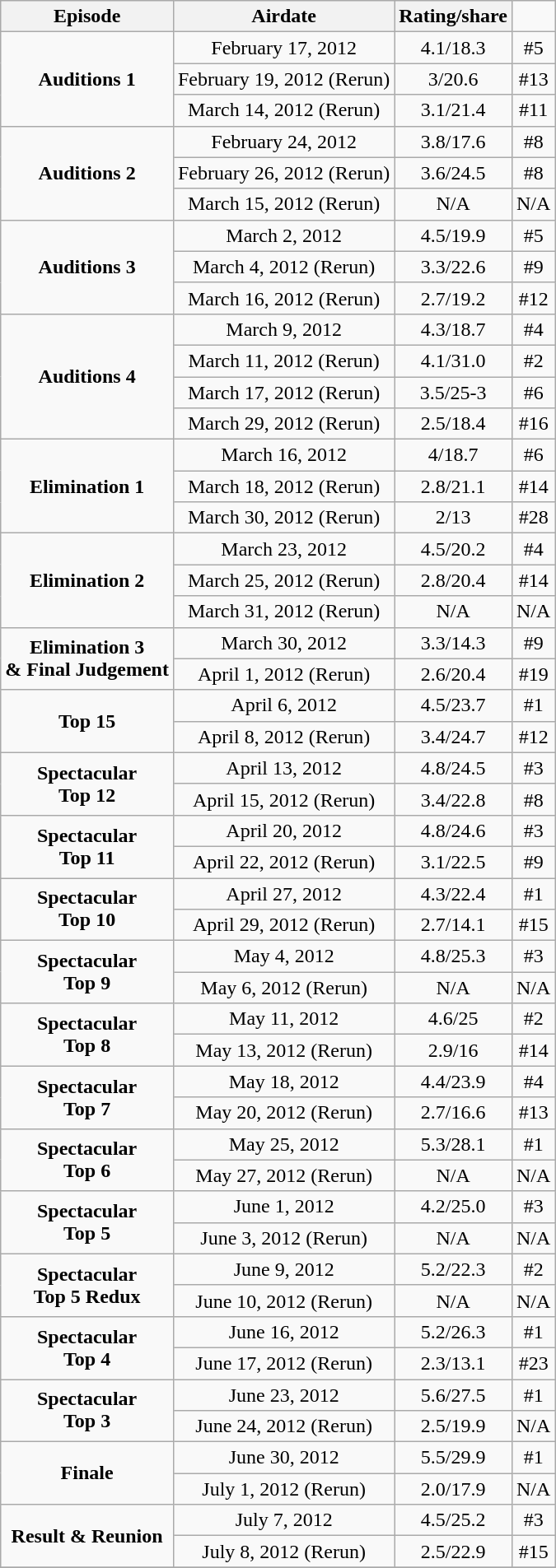<table class="wikitable" style="text-align:center">
<tr>
<th>Episode</th>
<th>Airdate</th>
<th>Rating/share</th>
</tr>
<tr>
<td rowspan=3><strong>Auditions 1</strong></td>
<td>February 17, 2012</td>
<td>4.1/18.3</td>
<td>#5</td>
</tr>
<tr>
<td>February 19, 2012 (Rerun)</td>
<td>3/20.6</td>
<td>#13</td>
</tr>
<tr>
<td>March 14, 2012 (Rerun)</td>
<td>3.1/21.4</td>
<td>#11</td>
</tr>
<tr>
<td rowspan=3><strong>Auditions 2</strong></td>
<td>February 24, 2012</td>
<td>3.8/17.6</td>
<td>#8</td>
</tr>
<tr>
<td>February 26, 2012 (Rerun)</td>
<td>3.6/24.5</td>
<td>#8</td>
</tr>
<tr>
<td>March 15, 2012 (Rerun)</td>
<td>N/A</td>
<td>N/A</td>
</tr>
<tr>
<td rowspan=3><strong>Auditions 3</strong></td>
<td>March 2, 2012</td>
<td>4.5/19.9</td>
<td>#5</td>
</tr>
<tr>
<td>March 4, 2012 (Rerun)</td>
<td>3.3/22.6</td>
<td>#9</td>
</tr>
<tr>
<td>March 16, 2012 (Rerun)</td>
<td>2.7/19.2</td>
<td>#12</td>
</tr>
<tr>
<td rowspan=4><strong>Auditions 4</strong></td>
<td>March 9, 2012</td>
<td>4.3/18.7</td>
<td>#4</td>
</tr>
<tr>
<td>March 11, 2012 (Rerun)</td>
<td>4.1/31.0</td>
<td>#2</td>
</tr>
<tr>
<td>March 17, 2012 (Rerun)</td>
<td>3.5/25-3</td>
<td>#6</td>
</tr>
<tr>
<td>March 29, 2012 (Rerun)</td>
<td>2.5/18.4</td>
<td>#16</td>
</tr>
<tr>
<td rowspan=3><strong>Elimination 1</strong></td>
<td>March 16, 2012</td>
<td>4/18.7</td>
<td>#6</td>
</tr>
<tr>
<td>March 18, 2012 (Rerun)</td>
<td>2.8/21.1</td>
<td>#14</td>
</tr>
<tr>
<td>March 30, 2012 (Rerun)</td>
<td>2/13</td>
<td>#28</td>
</tr>
<tr>
<td rowspan=3><strong>Elimination 2</strong></td>
<td>March 23, 2012</td>
<td>4.5/20.2</td>
<td>#4</td>
</tr>
<tr>
<td>March 25, 2012 (Rerun)</td>
<td>2.8/20.4</td>
<td>#14</td>
</tr>
<tr>
<td>March 31, 2012 (Rerun)</td>
<td>N/A</td>
<td>N/A</td>
</tr>
<tr>
<td rowspan=2><strong>Elimination 3 <br> & Final Judgement</strong></td>
<td>March 30, 2012</td>
<td>3.3/14.3</td>
<td>#9</td>
</tr>
<tr>
<td>April 1, 2012 (Rerun)</td>
<td>2.6/20.4</td>
<td>#19</td>
</tr>
<tr>
<td rowspan=2><strong>Top 15</strong></td>
<td>April 6, 2012</td>
<td>4.5/23.7</td>
<td>#1</td>
</tr>
<tr>
<td>April 8, 2012 (Rerun)</td>
<td>3.4/24.7</td>
<td>#12</td>
</tr>
<tr>
<td rowspan=2><strong>Spectacular<br>Top 12</strong></td>
<td>April 13, 2012</td>
<td>4.8/24.5</td>
<td>#3</td>
</tr>
<tr>
<td>April 15, 2012 (Rerun)</td>
<td>3.4/22.8</td>
<td>#8</td>
</tr>
<tr>
<td rowspan=2><strong>Spectacular<br>Top 11</strong></td>
<td>April 20, 2012</td>
<td>4.8/24.6</td>
<td>#3</td>
</tr>
<tr>
<td>April 22, 2012 (Rerun)</td>
<td>3.1/22.5</td>
<td>#9</td>
</tr>
<tr>
<td rowspan=2><strong>Spectacular<br>Top 10</strong></td>
<td>April 27, 2012</td>
<td>4.3/22.4</td>
<td>#1</td>
</tr>
<tr>
<td>April 29, 2012 (Rerun)</td>
<td>2.7/14.1</td>
<td>#15</td>
</tr>
<tr>
<td rowspan=2><strong>Spectacular<br>Top 9</strong></td>
<td>May 4, 2012</td>
<td>4.8/25.3</td>
<td>#3</td>
</tr>
<tr>
<td>May 6, 2012 (Rerun)</td>
<td>N/A</td>
<td>N/A</td>
</tr>
<tr>
<td rowspan=2><strong>Spectacular<br>Top 8</strong></td>
<td>May 11, 2012</td>
<td>4.6/25</td>
<td>#2</td>
</tr>
<tr>
<td>May 13, 2012 (Rerun)</td>
<td>2.9/16</td>
<td>#14</td>
</tr>
<tr>
<td rowspan=2><strong>Spectacular<br>Top 7</strong></td>
<td>May 18, 2012</td>
<td>4.4/23.9</td>
<td>#4</td>
</tr>
<tr>
<td>May 20, 2012 (Rerun)</td>
<td>2.7/16.6</td>
<td>#13</td>
</tr>
<tr>
<td rowspan=2><strong>Spectacular<br>Top 6</strong></td>
<td>May 25, 2012</td>
<td>5.3/28.1</td>
<td>#1</td>
</tr>
<tr>
<td>May 27, 2012 (Rerun)</td>
<td>N/A</td>
<td>N/A</td>
</tr>
<tr>
<td rowspan=2><strong>Spectacular<br>Top 5</strong></td>
<td>June 1, 2012</td>
<td>4.2/25.0</td>
<td>#3</td>
</tr>
<tr>
<td>June 3, 2012 (Rerun)</td>
<td>N/A</td>
<td>N/A</td>
</tr>
<tr>
<td rowspan=2><strong>Spectacular<br>Top 5 Redux</strong></td>
<td>June 9, 2012</td>
<td>5.2/22.3</td>
<td>#2</td>
</tr>
<tr>
<td>June 10, 2012 (Rerun)</td>
<td>N/A</td>
<td>N/A</td>
</tr>
<tr>
<td rowspan=2><strong>Spectacular<br>Top 4</strong></td>
<td>June 16, 2012</td>
<td>5.2/26.3</td>
<td>#1</td>
</tr>
<tr>
<td>June 17, 2012 (Rerun)</td>
<td>2.3/13.1</td>
<td>#23</td>
</tr>
<tr>
<td rowspan=2><strong>Spectacular<br>Top 3</strong></td>
<td>June 23, 2012</td>
<td>5.6/27.5</td>
<td>#1</td>
</tr>
<tr>
<td>June 24, 2012 (Rerun)</td>
<td>2.5/19.9</td>
<td>N/A</td>
</tr>
<tr>
<td rowspan=2><strong>Finale</strong></td>
<td>June 30, 2012</td>
<td>5.5/29.9</td>
<td>#1</td>
</tr>
<tr>
<td>July 1, 2012 (Rerun)</td>
<td>2.0/17.9</td>
<td>N/A</td>
</tr>
<tr>
<td rowspan=2><strong>Result & Reunion</strong></td>
<td>July 7, 2012</td>
<td>4.5/25.2</td>
<td>#3</td>
</tr>
<tr>
<td>July 8, 2012 (Rerun)</td>
<td>2.5/22.9</td>
<td>#15</td>
</tr>
<tr>
</tr>
</table>
